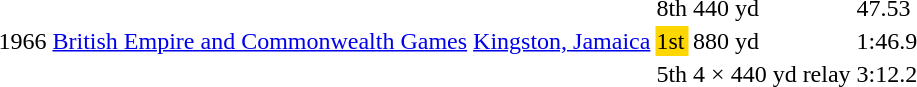<table>
<tr>
<td rowspan=3>1966</td>
<td rowspan=3><a href='#'>British Empire and Commonwealth Games</a></td>
<td rowspan=3><a href='#'>Kingston, Jamaica</a></td>
<td>8th</td>
<td>440 yd</td>
<td>47.53</td>
</tr>
<tr>
<td bgcolor=gold>1st</td>
<td>880 yd</td>
<td>1:46.9 </td>
</tr>
<tr>
<td>5th</td>
<td>4 × 440 yd relay</td>
<td>3:12.2</td>
</tr>
</table>
